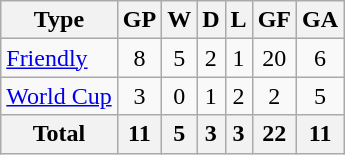<table class="wikitable" style="text-align:center">
<tr>
<th>Type</th>
<th>GP</th>
<th>W</th>
<th>D</th>
<th>L</th>
<th>GF</th>
<th>GA</th>
</tr>
<tr>
<td align=left><a href='#'>Friendly</a></td>
<td>8</td>
<td>5</td>
<td>2</td>
<td>1</td>
<td>20</td>
<td>6</td>
</tr>
<tr>
<td align=left><a href='#'>World Cup</a></td>
<td>3</td>
<td>0</td>
<td>1</td>
<td>2</td>
<td>2</td>
<td>5</td>
</tr>
<tr>
<th>Total</th>
<th>11</th>
<th>5</th>
<th>3</th>
<th>3</th>
<th>22</th>
<th>11</th>
</tr>
</table>
